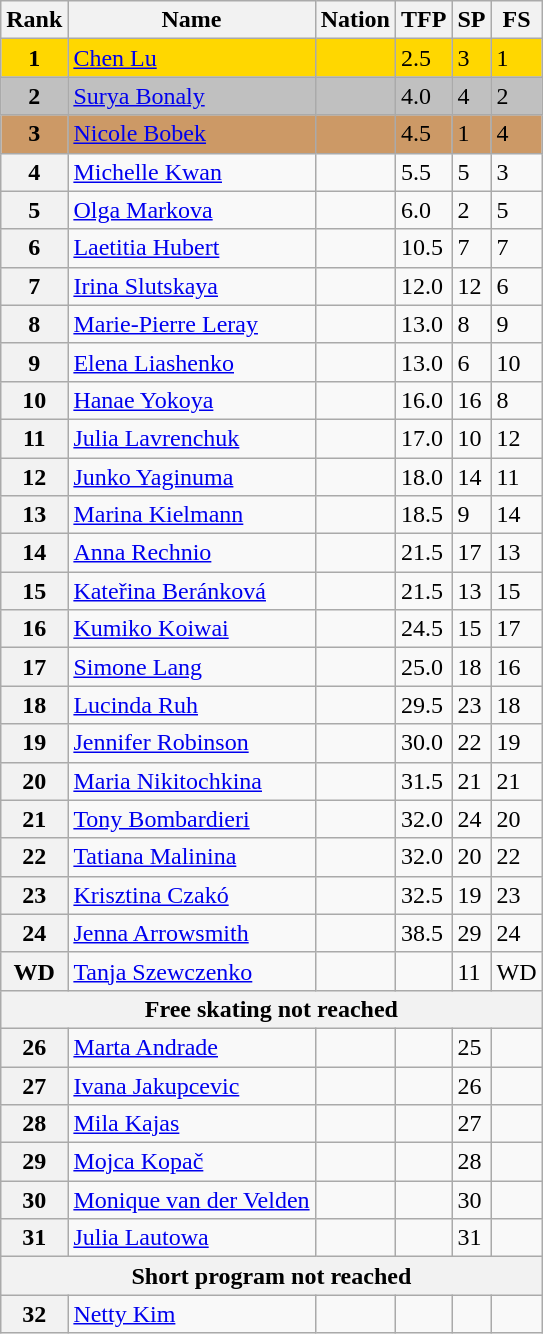<table class="wikitable">
<tr>
<th>Rank</th>
<th>Name</th>
<th>Nation</th>
<th>TFP</th>
<th>SP</th>
<th>FS</th>
</tr>
<tr style="background:gold;">
<td style="text-align:center;"><strong>1</strong></td>
<td><a href='#'>Chen Lu</a></td>
<td></td>
<td>2.5</td>
<td>3</td>
<td>1</td>
</tr>
<tr style="background:silver;">
<td style="text-align:center;"><strong>2</strong></td>
<td><a href='#'>Surya Bonaly</a></td>
<td></td>
<td>4.0</td>
<td>4</td>
<td>2</td>
</tr>
<tr style="background:#c96;">
<td style="text-align:center;"><strong>3</strong></td>
<td><a href='#'>Nicole Bobek</a></td>
<td></td>
<td>4.5</td>
<td>1</td>
<td>4</td>
</tr>
<tr>
<th>4</th>
<td><a href='#'>Michelle Kwan</a></td>
<td></td>
<td>5.5</td>
<td>5</td>
<td>3</td>
</tr>
<tr>
<th>5</th>
<td><a href='#'>Olga Markova</a></td>
<td></td>
<td>6.0</td>
<td>2</td>
<td>5</td>
</tr>
<tr>
<th>6</th>
<td><a href='#'>Laetitia Hubert</a></td>
<td></td>
<td>10.5</td>
<td>7</td>
<td>7</td>
</tr>
<tr>
<th>7</th>
<td><a href='#'>Irina Slutskaya</a></td>
<td></td>
<td>12.0</td>
<td>12</td>
<td>6</td>
</tr>
<tr>
<th>8</th>
<td><a href='#'>Marie-Pierre Leray</a></td>
<td></td>
<td>13.0</td>
<td>8</td>
<td>9</td>
</tr>
<tr>
<th>9</th>
<td><a href='#'>Elena Liashenko</a></td>
<td></td>
<td>13.0</td>
<td>6</td>
<td>10</td>
</tr>
<tr>
<th>10</th>
<td><a href='#'>Hanae Yokoya</a></td>
<td></td>
<td>16.0</td>
<td>16</td>
<td>8</td>
</tr>
<tr>
<th>11</th>
<td><a href='#'>Julia Lavrenchuk</a></td>
<td></td>
<td>17.0</td>
<td>10</td>
<td>12</td>
</tr>
<tr>
<th>12</th>
<td><a href='#'>Junko Yaginuma</a></td>
<td></td>
<td>18.0</td>
<td>14</td>
<td>11</td>
</tr>
<tr>
<th>13</th>
<td><a href='#'>Marina Kielmann</a></td>
<td></td>
<td>18.5</td>
<td>9</td>
<td>14</td>
</tr>
<tr>
<th>14</th>
<td><a href='#'>Anna Rechnio</a></td>
<td></td>
<td>21.5</td>
<td>17</td>
<td>13</td>
</tr>
<tr>
<th>15</th>
<td><a href='#'>Kateřina Beránková</a></td>
<td></td>
<td>21.5</td>
<td>13</td>
<td>15</td>
</tr>
<tr>
<th>16</th>
<td><a href='#'>Kumiko Koiwai</a></td>
<td></td>
<td>24.5</td>
<td>15</td>
<td>17</td>
</tr>
<tr>
<th>17</th>
<td><a href='#'>Simone Lang</a></td>
<td></td>
<td>25.0</td>
<td>18</td>
<td>16</td>
</tr>
<tr>
<th>18</th>
<td><a href='#'>Lucinda Ruh</a></td>
<td></td>
<td>29.5</td>
<td>23</td>
<td>18</td>
</tr>
<tr>
<th>19</th>
<td><a href='#'>Jennifer Robinson</a></td>
<td></td>
<td>30.0</td>
<td>22</td>
<td>19</td>
</tr>
<tr>
<th>20</th>
<td><a href='#'>Maria Nikitochkina</a></td>
<td></td>
<td>31.5</td>
<td>21</td>
<td>21</td>
</tr>
<tr>
<th>21</th>
<td><a href='#'>Tony Bombardieri</a></td>
<td></td>
<td>32.0</td>
<td>24</td>
<td>20</td>
</tr>
<tr>
<th>22</th>
<td><a href='#'>Tatiana Malinina</a></td>
<td></td>
<td>32.0</td>
<td>20</td>
<td>22</td>
</tr>
<tr>
<th>23</th>
<td><a href='#'>Krisztina Czakó</a></td>
<td></td>
<td>32.5</td>
<td>19</td>
<td>23</td>
</tr>
<tr>
<th>24</th>
<td><a href='#'>Jenna Arrowsmith</a></td>
<td></td>
<td>38.5</td>
<td>29</td>
<td>24</td>
</tr>
<tr>
<th>WD</th>
<td><a href='#'>Tanja Szewczenko</a></td>
<td></td>
<td></td>
<td>11</td>
<td>WD</td>
</tr>
<tr>
<th colspan=6>Free skating not reached</th>
</tr>
<tr>
<th>26</th>
<td><a href='#'>Marta Andrade</a></td>
<td></td>
<td></td>
<td>25</td>
<td></td>
</tr>
<tr>
<th>27</th>
<td><a href='#'>Ivana Jakupcevic</a></td>
<td></td>
<td></td>
<td>26</td>
<td></td>
</tr>
<tr>
<th>28</th>
<td><a href='#'>Mila Kajas</a></td>
<td></td>
<td></td>
<td>27</td>
<td></td>
</tr>
<tr>
<th>29</th>
<td><a href='#'>Mojca Kopač</a></td>
<td></td>
<td></td>
<td>28</td>
<td></td>
</tr>
<tr>
<th>30</th>
<td><a href='#'>Monique van der Velden</a></td>
<td></td>
<td></td>
<td>30</td>
<td></td>
</tr>
<tr>
<th>31</th>
<td><a href='#'>Julia Lautowa</a></td>
<td></td>
<td></td>
<td>31</td>
<td></td>
</tr>
<tr>
<th colspan=6>Short program not reached</th>
</tr>
<tr>
<th>32</th>
<td><a href='#'>Netty Kim</a></td>
<td></td>
<td></td>
<td></td>
<td></td>
</tr>
</table>
